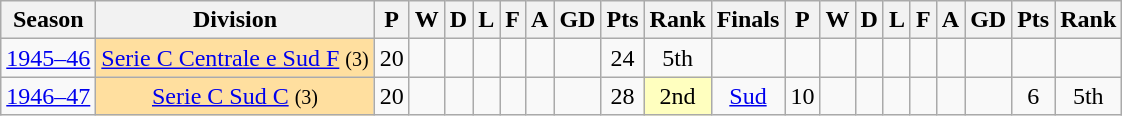<table class="wikitable sortable" style="text-align:center;">
<tr>
<th>Season</th>
<th class="unsortable">Division</th>
<th>P</th>
<th>W</th>
<th>D</th>
<th>L</th>
<th>F</th>
<th>A</th>
<th>GD</th>
<th>Pts</th>
<th>Rank</th>
<th>Finals</th>
<th>P</th>
<th>W</th>
<th>D</th>
<th>L</th>
<th>F</th>
<th>A</th>
<th>GD</th>
<th>Pts</th>
<th>Rank</th>
</tr>
<tr>
<td><a href='#'>1945–46</a></td>
<td bgcolor="#FFDF9F"><a href='#'>Serie C Centrale e Sud F</a> <small>(3)</small></td>
<td>20</td>
<td></td>
<td></td>
<td></td>
<td></td>
<td></td>
<td></td>
<td>24</td>
<td>5th</td>
<td></td>
<td></td>
<td></td>
<td></td>
<td></td>
<td></td>
<td></td>
<td></td>
<td></td>
<td></td>
</tr>
<tr>
<td><a href='#'>1946–47</a></td>
<td bgcolor="#FFDF9F"><a href='#'>Serie C Sud C</a> <small>(3)</small></td>
<td>20</td>
<td></td>
<td></td>
<td></td>
<td></td>
<td></td>
<td></td>
<td>28</td>
<td bgcolor="#FFFFBF">2nd</td>
<td><a href='#'>Sud</a></td>
<td>10</td>
<td></td>
<td></td>
<td></td>
<td></td>
<td></td>
<td></td>
<td>6</td>
<td>5th</td>
</tr>
</table>
